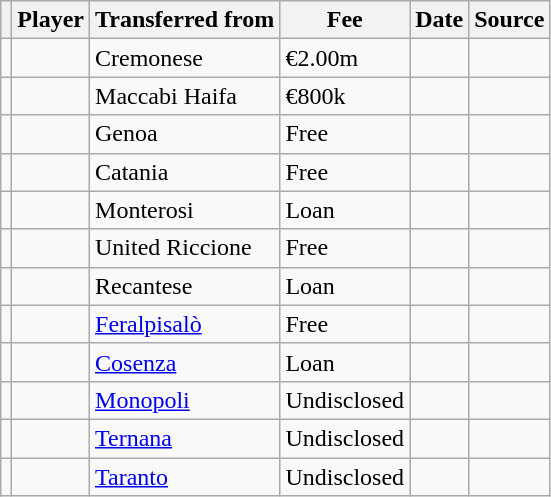<table class="wikitable plainrowheaders sortable">
<tr>
<th></th>
<th scope="col">Player</th>
<th>Transferred from</th>
<th style="width: 65px;">Fee</th>
<th scope="col">Date</th>
<th scope="col">Source</th>
</tr>
<tr>
<td align="center"></td>
<td></td>
<td> Cremonese</td>
<td>€2.00m</td>
<td></td>
<td></td>
</tr>
<tr>
<td align="center"></td>
<td></td>
<td> Maccabi Haifa</td>
<td>€800k</td>
<td></td>
<td></td>
</tr>
<tr>
<td align="center"></td>
<td></td>
<td> Genoa</td>
<td>Free</td>
<td></td>
<td></td>
</tr>
<tr>
<td align="center"></td>
<td></td>
<td> Catania</td>
<td>Free</td>
<td></td>
<td></td>
</tr>
<tr>
<td align="center"></td>
<td></td>
<td> Monterosi</td>
<td>Loan</td>
<td></td>
<td></td>
</tr>
<tr>
<td align="center"></td>
<td></td>
<td> United Riccione</td>
<td>Free</td>
<td></td>
<td></td>
</tr>
<tr>
<td align="center"></td>
<td></td>
<td> Recantese</td>
<td>Loan</td>
<td></td>
<td></td>
</tr>
<tr>
<td align="center"></td>
<td></td>
<td> <a href='#'>Feralpisalò</a></td>
<td>Free</td>
<td></td>
<td></td>
</tr>
<tr>
<td align="center"></td>
<td></td>
<td> <a href='#'>Cosenza</a></td>
<td>Loan</td>
<td></td>
<td></td>
</tr>
<tr>
<td align="center"></td>
<td></td>
<td> <a href='#'>Monopoli</a></td>
<td>Undisclosed</td>
<td></td>
<td></td>
</tr>
<tr>
<td align="center"></td>
<td></td>
<td> <a href='#'>Ternana</a></td>
<td>Undisclosed</td>
<td></td>
<td></td>
</tr>
<tr>
<td align="center"></td>
<td></td>
<td> <a href='#'>Taranto</a></td>
<td>Undisclosed</td>
<td></td>
<td></td>
</tr>
</table>
